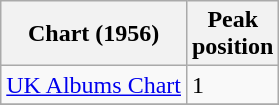<table class="wikitable sortable">
<tr>
<th>Chart (1956)</th>
<th>Peak<br>position</th>
</tr>
<tr>
<td align="left"><a href='#'>UK Albums Chart</a></td>
<td align="left">1</td>
</tr>
<tr>
</tr>
</table>
